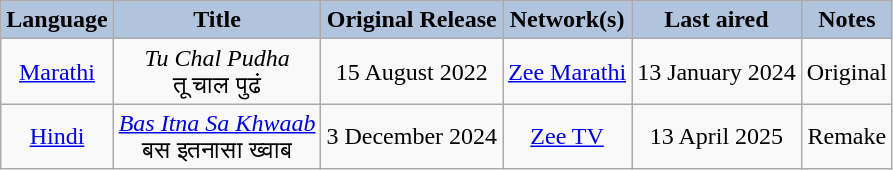<table class="wikitable" style="text-align:center;">
<tr>
<th style="background:LightSteelBlue;">Language</th>
<th style="background:LightSteelBlue;">Title</th>
<th style="background:LightSteelBlue;">Original Release</th>
<th style="background:LightSteelBlue;">Network(s)</th>
<th style="background:LightSteelBlue;">Last aired</th>
<th style="background:LightSteelBlue;">Notes</th>
</tr>
<tr>
<td><a href='#'>Marathi</a></td>
<td><em>Tu Chal Pudha</em> <br> तू चाल पुढं</td>
<td>15 August 2022</td>
<td><a href='#'>Zee Marathi</a></td>
<td>13 January 2024</td>
<td>Original</td>
</tr>
<tr>
<td><a href='#'>Hindi</a></td>
<td><em><a href='#'>Bas Itna Sa Khwaab</a></em> <br> बस इतनासा ख्वाब</td>
<td>3 December 2024</td>
<td><a href='#'>Zee TV</a></td>
<td>13 April 2025</td>
<td>Remake</td>
</tr>
</table>
